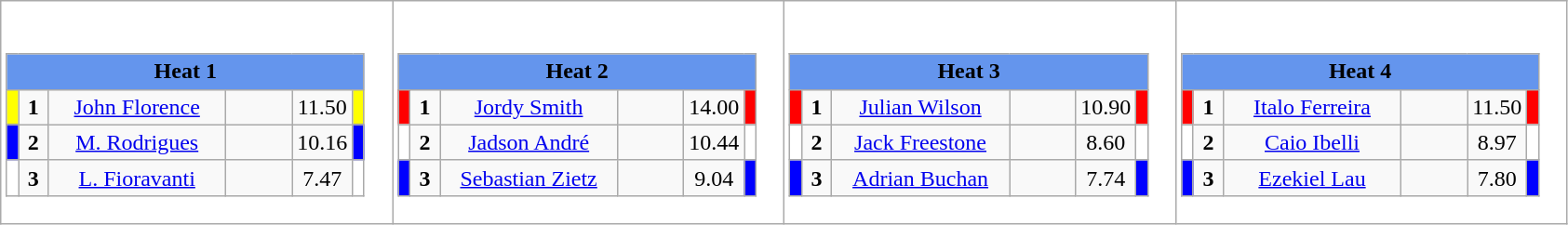<table class="wikitable" style="background:#fff;">
<tr>
<td><div><br><table class="wikitable">
<tr>
<td colspan="6"  style="text-align:center; background:#6495ed;"><strong>Heat 1</strong></td>
</tr>
<tr>
<td style="width:01px; background: #ff0;"></td>
<td style="width:14px; text-align:center;"><strong>1</strong></td>
<td style="width:120px; text-align:center;"><a href='#'>John Florence</a></td>
<td style="width:40px; text-align:center;"></td>
<td style="width:20px; text-align:center;">11.50</td>
<td style="width:01px; background: #ff0;"></td>
</tr>
<tr>
<td style="width:01px; background: #00f;"></td>
<td style="width:14px; text-align:center;"><strong>2</strong></td>
<td style="width:120px; text-align:center;"><a href='#'>M. Rodrigues</a></td>
<td style="width:40px; text-align:center;"></td>
<td style="width:20px; text-align:center;">10.16</td>
<td style="width:01px; background: #00f;"></td>
</tr>
<tr>
<td style="width:01px; background: #fff;"></td>
<td style="width:14px; text-align:center;"><strong>3</strong></td>
<td style="width:120px; text-align:center;"><a href='#'>L. Fioravanti</a></td>
<td style="width:40px; text-align:center;"></td>
<td style="width:20px; text-align:center;">7.47</td>
<td style="width:01px; background: #fff;"></td>
</tr>
</table>
</div></td>
<td><div><br><table class="wikitable">
<tr>
<td colspan="6"  style="text-align:center; background:#6495ed;"><strong>Heat 2</strong></td>
</tr>
<tr>
<td style="width:01px; background: #f00;"></td>
<td style="width:14px; text-align:center;"><strong>1</strong></td>
<td style="width:120px; text-align:center;"><a href='#'>Jordy Smith</a></td>
<td style="width:40px; text-align:center;"></td>
<td style="width:20px; text-align:center;">14.00</td>
<td style="width:01px; background: #f00;"></td>
</tr>
<tr>
<td style="width:01px; background: #fff;"></td>
<td style="width:14px; text-align:center;"><strong>2</strong></td>
<td style="width:120px; text-align:center;"><a href='#'>Jadson André</a></td>
<td style="width:40px; text-align:center;"></td>
<td style="width:20px; text-align:center;">10.44</td>
<td style="width:01px; background: #fff;"></td>
</tr>
<tr>
<td style="width:01px; background: #00f;"></td>
<td style="width:14px; text-align:center;"><strong>3</strong></td>
<td style="width:120px; text-align:center;"><a href='#'>Sebastian Zietz</a></td>
<td style="width:40px; text-align:center;"></td>
<td style="width:20px; text-align:center;">9.04</td>
<td style="width:01px; background: #00f;"></td>
</tr>
</table>
</div></td>
<td><div><br><table class="wikitable">
<tr>
<td colspan="6"  style="text-align:center; background:#6495ed;"><strong>Heat 3</strong></td>
</tr>
<tr>
<td style="width:01px; background: #f00;"></td>
<td style="width:14px; text-align:center;"><strong>1</strong></td>
<td style="width:120px; text-align:center;"><a href='#'>Julian Wilson</a></td>
<td style="width:40px; text-align:center;"></td>
<td style="width:20px; text-align:center;">10.90</td>
<td style="width:01px; background: #f00;"></td>
</tr>
<tr>
<td style="width:01px; background: #fff;"></td>
<td style="width:14px; text-align:center;"><strong>2</strong></td>
<td style="width:120px; text-align:center;"><a href='#'>Jack Freestone</a></td>
<td style="width:40px; text-align:center;"></td>
<td style="width:20px; text-align:center;">8.60</td>
<td style="width:01px; background: #fff;"></td>
</tr>
<tr>
<td style="width:01px; background: #00f;"></td>
<td style="width:14px; text-align:center;"><strong>3</strong></td>
<td style="width:120px; text-align:center;"><a href='#'>Adrian Buchan</a></td>
<td style="width:40px; text-align:center;"></td>
<td style="width:20px; text-align:center;">7.74</td>
<td style="width:01px; background: #00f;"></td>
</tr>
</table>
</div></td>
<td><div><br><table class="wikitable">
<tr>
<td colspan="6"  style="text-align:center; background:#6495ed;"><strong>Heat 4</strong></td>
</tr>
<tr>
<td style="width:01px; background: #f00;"></td>
<td style="width:14px; text-align:center;"><strong>1</strong></td>
<td style="width:120px; text-align:center;"><a href='#'>Italo Ferreira</a></td>
<td style="width:40px; text-align:center;"></td>
<td style="width:20px; text-align:center;">11.50</td>
<td style="width:01px; background: #f00;"></td>
</tr>
<tr>
<td style="width:01px; background: #fff;"></td>
<td style="width:14px; text-align:center;"><strong>2</strong></td>
<td style="width:120px; text-align:center;"><a href='#'>Caio Ibelli</a></td>
<td style="width:40px; text-align:center;"></td>
<td style="width:20px; text-align:center;">8.97</td>
<td style="width:01px; background: #fff;"></td>
</tr>
<tr>
<td style="width:01px; background: #00f;"></td>
<td style="width:14px; text-align:center;"><strong>3</strong></td>
<td style="width:120px; text-align:center;"><a href='#'>Ezekiel Lau</a></td>
<td style="width:40px; text-align:center;"></td>
<td style="width:20px; text-align:center;">7.80</td>
<td style="width:01px; background: #00f;"></td>
</tr>
</table>
</div></td>
</tr>
</table>
